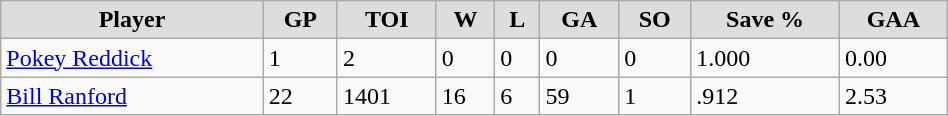<table class="wikitable" style="width:50%;">
<tr style="text-align:center; background:#ddd;">
<td><strong>Player</strong></td>
<td><strong>GP</strong></td>
<td><strong>TOI</strong></td>
<td><strong>W</strong></td>
<td><strong>L</strong></td>
<td><strong>GA</strong></td>
<td><strong>SO</strong></td>
<td><strong>Save %</strong></td>
<td><strong>GAA</strong></td>
</tr>
<tr>
<td><a href='#'>Pokey Reddick</a></td>
<td>1</td>
<td>2</td>
<td>0</td>
<td>0</td>
<td>0</td>
<td>0</td>
<td>1.000</td>
<td>0.00</td>
</tr>
<tr>
<td><a href='#'>Bill Ranford</a></td>
<td>22</td>
<td>1401</td>
<td>16</td>
<td>6</td>
<td>59</td>
<td>1</td>
<td>.912</td>
<td>2.53</td>
</tr>
</table>
